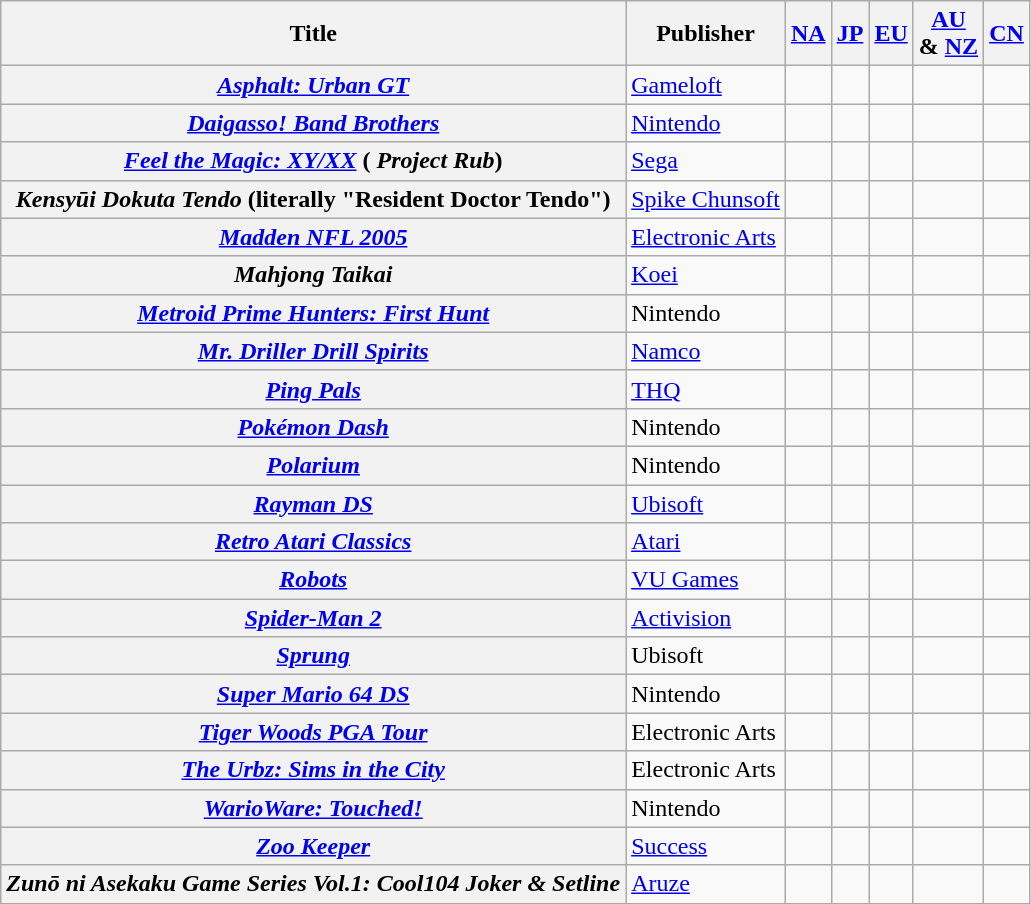<table class="wikitable sortable plainrowheaders">
<tr>
<th scope="col">Title</th>
<th scope="col">Publisher</th>
<th scope="col" class="unsortable"><a href='#'>NA</a></th>
<th scope="col" class="unsortable"><a href='#'>JP</a></th>
<th scope="col" class="unsortable"><a href='#'>EU</a></th>
<th scope="col" class="unsortable"><a href='#'>AU</a><br> & <a href='#'>NZ</a></th>
<th scope="col" class="unsortable"><a href='#'>CN</a></th>
</tr>
<tr>
<th scope="row"><em><a href='#'>Asphalt: Urban GT</a></em></th>
<td><a href='#'>Gameloft</a></td>
<td></td>
<td></td>
<td></td>
<td></td>
<td></td>
</tr>
<tr>
<th scope="row"><em><a href='#'>Daigasso! Band Brothers</a></em></th>
<td><a href='#'>Nintendo</a></td>
<td></td>
<td></td>
<td></td>
<td></td>
<td></td>
</tr>
<tr>
<th scope="row"><em><a href='#'>Feel the Magic: XY/XX</a></em> ( <em>Project Rub</em>)</th>
<td><a href='#'>Sega</a></td>
<td></td>
<td></td>
<td></td>
<td></td>
<td></td>
</tr>
<tr>
<th scope="row"><em>Kensyūi Dokuta Tendo</em> (literally "Resident Doctor Tendo")</th>
<td><a href='#'>Spike Chunsoft</a></td>
<td></td>
<td></td>
<td></td>
<td></td>
<td></td>
</tr>
<tr>
<th scope="row"><em><a href='#'>Madden NFL 2005</a></em></th>
<td><a href='#'>Electronic Arts</a></td>
<td></td>
<td></td>
<td></td>
<td></td>
<td></td>
</tr>
<tr>
<th scope="row"><em>Mahjong Taikai</em></th>
<td><a href='#'>Koei</a></td>
<td></td>
<td></td>
<td></td>
<td></td>
<td></td>
</tr>
<tr>
<th scope="row"><em><a href='#'>Metroid Prime Hunters: First Hunt</a></em></th>
<td>Nintendo</td>
<td></td>
<td></td>
<td></td>
<td></td>
<td></td>
</tr>
<tr>
<th scope="row"><em><a href='#'>Mr. Driller Drill Spirits</a></em></th>
<td><a href='#'>Namco</a></td>
<td></td>
<td></td>
<td></td>
<td></td>
<td></td>
</tr>
<tr>
<th scope="row"><em><a href='#'>Ping Pals</a></em></th>
<td><a href='#'>THQ</a></td>
<td></td>
<td></td>
<td></td>
<td></td>
<td></td>
</tr>
<tr>
<th scope="row"><em><a href='#'>Pokémon Dash</a></em></th>
<td>Nintendo</td>
<td></td>
<td></td>
<td></td>
<td></td>
<td></td>
</tr>
<tr>
<th scope="row"><em><a href='#'>Polarium</a></em></th>
<td>Nintendo</td>
<td></td>
<td></td>
<td></td>
<td></td>
<td></td>
</tr>
<tr>
<th scope="row"><em><a href='#'>Rayman DS</a></em></th>
<td><a href='#'>Ubisoft</a></td>
<td></td>
<td></td>
<td></td>
<td></td>
<td></td>
</tr>
<tr>
<th scope="row"><em><a href='#'>Retro Atari Classics</a></em></th>
<td><a href='#'>Atari</a></td>
<td></td>
<td></td>
<td></td>
<td></td>
<td></td>
</tr>
<tr>
<th scope="row"><em><a href='#'>Robots</a></em></th>
<td><a href='#'>VU Games</a></td>
<td></td>
<td></td>
<td></td>
<td></td>
<td></td>
</tr>
<tr>
<th scope="row"><em><a href='#'>Spider-Man 2</a></em></th>
<td><a href='#'>Activision</a></td>
<td></td>
<td></td>
<td></td>
<td></td>
<td></td>
</tr>
<tr>
<th scope="row"><em><a href='#'>Sprung</a></em></th>
<td>Ubisoft</td>
<td></td>
<td></td>
<td></td>
<td></td>
<td></td>
</tr>
<tr>
<th scope="row"><em><a href='#'>Super Mario 64 DS</a></em></th>
<td>Nintendo</td>
<td></td>
<td></td>
<td></td>
<td></td>
<td></td>
</tr>
<tr>
<th scope="row"><em><a href='#'>Tiger Woods PGA Tour</a></em></th>
<td>Electronic Arts</td>
<td></td>
<td></td>
<td></td>
<td></td>
<td></td>
</tr>
<tr>
<th scope="row"><em><a href='#'>The Urbz: Sims in the City</a></em></th>
<td>Electronic Arts</td>
<td></td>
<td></td>
<td></td>
<td></td>
<td></td>
</tr>
<tr>
<th scope="row"><em><a href='#'>WarioWare: Touched!</a></em></th>
<td>Nintendo</td>
<td></td>
<td></td>
<td></td>
<td></td>
<td></td>
</tr>
<tr>
<th scope="row"><em><a href='#'>Zoo Keeper</a></em></th>
<td><a href='#'>Success</a></td>
<td></td>
<td></td>
<td></td>
<td></td>
<td></td>
</tr>
<tr>
<th scope="row"><em>Zunō ni Asekaku Game Series Vol.1: Cool104 Joker & Setline</em></th>
<td><a href='#'>Aruze</a></td>
<td></td>
<td></td>
<td></td>
<td></td>
<td></td>
</tr>
</table>
